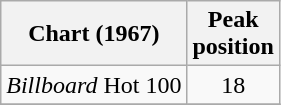<table class="wikitable sortable plainrowheaders">
<tr>
<th>Chart (1967)</th>
<th>Peak<br>position</th>
</tr>
<tr>
<td><em>Billboard</em> Hot 100</td>
<td align=center>18</td>
</tr>
<tr>
</tr>
</table>
